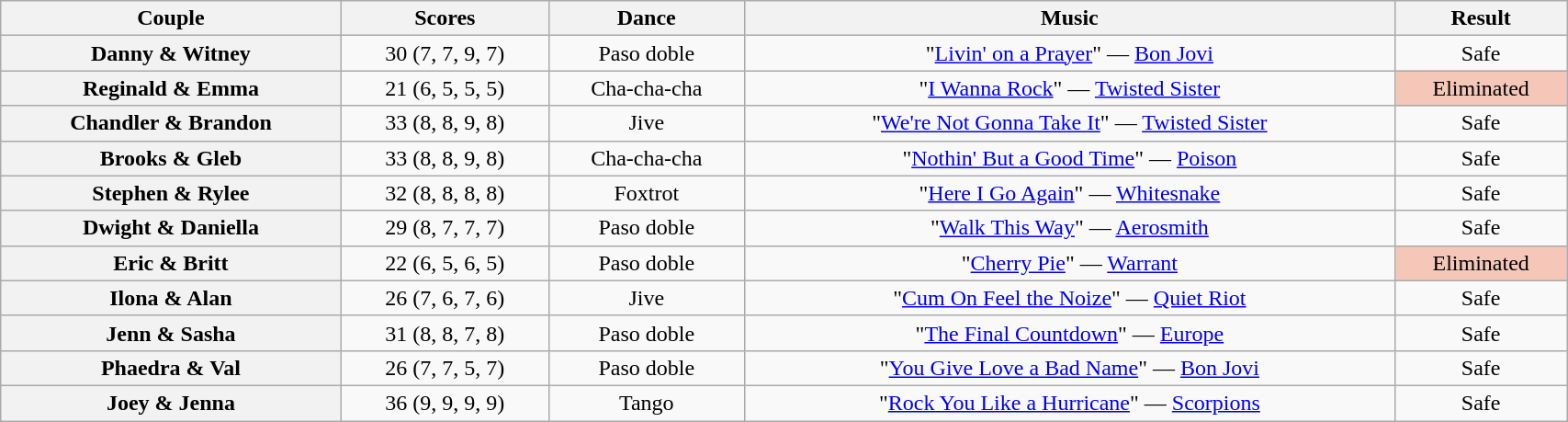<table class="wikitable sortable" style="text-align:center; width: 90%">
<tr>
<th scope="col">Couple</th>
<th scope="col">Scores</th>
<th scope="col" class="unsortable">Dance</th>
<th scope="col" class="unsortable">Music</th>
<th scope="col" class="unsortable">Result</th>
</tr>
<tr>
<th scope="row">Danny & Witney</th>
<td>30 (7, 7, 9, 7)</td>
<td>Paso doble</td>
<td>"<a href='#'>Livin' on a Prayer</a>" — <a href='#'>Bon Jovi</a></td>
<td>Safe</td>
</tr>
<tr>
<th scope="row">Reginald & Emma</th>
<td>21 (6, 5, 5, 5)</td>
<td>Cha-cha-cha</td>
<td>"<a href='#'>I Wanna Rock</a>" — <a href='#'>Twisted Sister</a></td>
<td bgcolor="f4c7b8">Eliminated</td>
</tr>
<tr>
<th scope="row">Chandler & Brandon</th>
<td>33 (8, 8, 9, 8)</td>
<td>Jive</td>
<td>"<a href='#'>We're Not Gonna Take It</a>" — <a href='#'>Twisted Sister</a></td>
<td>Safe</td>
</tr>
<tr>
<th scope="row">Brooks & Gleb</th>
<td>33 (8, 8, 9, 8)</td>
<td>Cha-cha-cha</td>
<td>"<a href='#'>Nothin' But a Good Time</a>" — <a href='#'>Poison</a></td>
<td>Safe</td>
</tr>
<tr>
<th scope="row">Stephen & Rylee</th>
<td>32 (8, 8, 8, 8)</td>
<td>Foxtrot</td>
<td>"<a href='#'>Here I Go Again</a>" — <a href='#'>Whitesnake</a></td>
<td>Safe</td>
</tr>
<tr>
<th scope="row">Dwight & Daniella</th>
<td>29 (8, 7, 7, 7)</td>
<td>Paso doble</td>
<td>"<a href='#'>Walk This Way</a>" — <a href='#'>Aerosmith</a></td>
<td>Safe</td>
</tr>
<tr>
<th scope="row">Eric & Britt</th>
<td>22 (6, 5, 6, 5)</td>
<td>Paso doble</td>
<td>"<a href='#'>Cherry Pie</a>" — <a href='#'>Warrant</a></td>
<td bgcolor="f4c7b8">Eliminated</td>
</tr>
<tr>
<th scope="row">Ilona & Alan</th>
<td>26 (7, 6, 7, 6)</td>
<td>Jive</td>
<td>"<a href='#'>Cum On Feel the Noize</a>" — <a href='#'>Quiet Riot</a></td>
<td>Safe</td>
</tr>
<tr>
<th scope="row">Jenn & Sasha</th>
<td>31 (8, 8, 7, 8)</td>
<td>Paso doble</td>
<td>"<a href='#'>The Final Countdown</a>" — <a href='#'>Europe</a></td>
<td>Safe</td>
</tr>
<tr>
<th scope="row">Phaedra & Val</th>
<td>26 (7, 7, 5, 7)</td>
<td>Paso doble</td>
<td>"<a href='#'>You Give Love a Bad Name</a>" — <a href='#'>Bon Jovi</a></td>
<td>Safe</td>
</tr>
<tr>
<th scope="row">Joey & Jenna</th>
<td>36 (9, 9, 9, 9)</td>
<td>Tango</td>
<td>"<a href='#'>Rock You Like a Hurricane</a>" — <a href='#'>Scorpions</a></td>
<td>Safe</td>
</tr>
</table>
